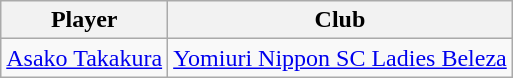<table class="wikitable">
<tr>
<th>Player</th>
<th>Club</th>
</tr>
<tr>
<td> <a href='#'>Asako Takakura</a></td>
<td><a href='#'>Yomiuri Nippon SC Ladies Beleza</a></td>
</tr>
</table>
